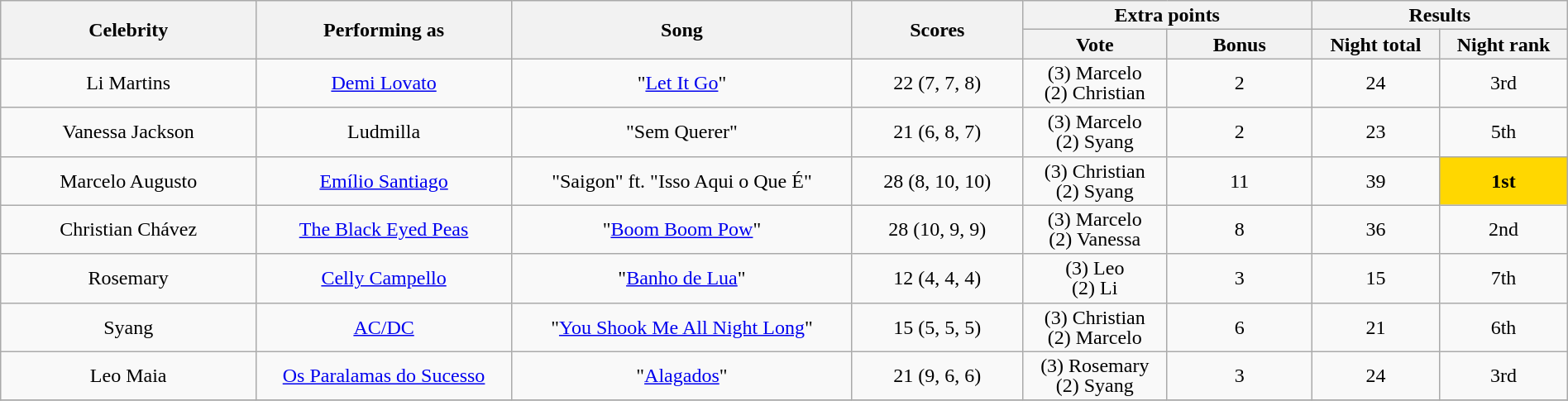<table class="wikitable" style="font-size:100%; line-height:16px; text-align:center" width="100%">
<tr>
<th rowspan="2" style="width:15.0%;">Celebrity</th>
<th rowspan="2" style="width:15.0%;">Performing as</th>
<th rowspan="2" style="width:20.0%;">Song</th>
<th rowspan="2" style="width:10.0%;">Scores</th>
<th colspan="2">Extra points</th>
<th colspan="2">Results</th>
</tr>
<tr>
<th style="width:08.5%;">Vote</th>
<th style="width:08.5%;">Bonus</th>
<th style="width:07.5%;">Night total</th>
<th style="width:07.5%;">Night rank</th>
</tr>
<tr>
<td>Li Martins</td>
<td><a href='#'>Demi Lovato</a></td>
<td>"<a href='#'>Let It Go</a>"</td>
<td>22 (7, 7, 8)</td>
<td>(3) Marcelo<br>(2) Christian</td>
<td>2</td>
<td>24</td>
<td>3rd</td>
</tr>
<tr>
<td>Vanessa Jackson</td>
<td>Ludmilla</td>
<td>"Sem Querer"</td>
<td>21 (6, 8, 7)</td>
<td>(3) Marcelo<br>(2) Syang</td>
<td>2</td>
<td>23</td>
<td>5th</td>
</tr>
<tr>
<td>Marcelo Augusto</td>
<td><a href='#'>Emílio Santiago</a></td>
<td>"Saigon" ft. "Isso Aqui o Que É"</td>
<td>28 (8, 10, 10)</td>
<td>(3) Christian<br>(2) Syang</td>
<td>11</td>
<td>39</td>
<td bgcolor="FFD700"><strong>1st</strong></td>
</tr>
<tr>
<td>Christian Chávez</td>
<td><a href='#'>The Black Eyed Peas</a></td>
<td>"<a href='#'>Boom Boom Pow</a>"</td>
<td>28 (10, 9, 9)</td>
<td>(3) Marcelo<br>(2) Vanessa</td>
<td>8</td>
<td>36</td>
<td>2nd</td>
</tr>
<tr>
<td>Rosemary</td>
<td><a href='#'>Celly Campello</a></td>
<td>"<a href='#'>Banho de Lua</a>"</td>
<td>12 (4, 4, 4)</td>
<td>(3) Leo<br>(2) Li</td>
<td>3</td>
<td>15</td>
<td>7th</td>
</tr>
<tr>
<td>Syang</td>
<td><a href='#'>AC/DC</a></td>
<td>"<a href='#'>You Shook Me All Night Long</a>"</td>
<td>15 (5, 5, 5)</td>
<td>(3) Christian<br>(2) Marcelo</td>
<td>6</td>
<td>21</td>
<td>6th</td>
</tr>
<tr>
<td>Leo Maia</td>
<td><a href='#'>Os Paralamas do Sucesso</a></td>
<td>"<a href='#'>Alagados</a>"</td>
<td>21 (9, 6, 6)</td>
<td>(3) Rosemary<br>(2) Syang</td>
<td>3</td>
<td>24</td>
<td>3rd</td>
</tr>
<tr>
</tr>
</table>
